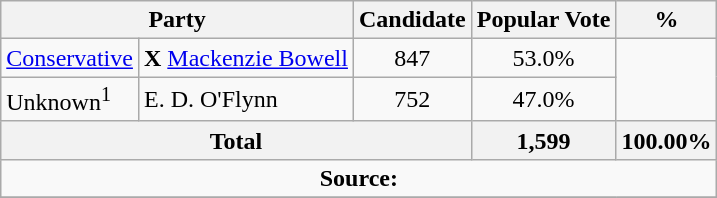<table class="wikitable">
<tr>
<th colspan="2">Party</th>
<th>Candidate</th>
<th>Popular Vote</th>
<th>%</th>
</tr>
<tr>
<td><a href='#'>Conservative</a></td>
<td> <strong>X</strong> <a href='#'>Mackenzie Bowell</a></td>
<td align=center>847</td>
<td align=center>53.0%</td>
</tr>
<tr>
<td>Unknown<sup>1</sup></td>
<td>E. D. O'Flynn</td>
<td align=center>752</td>
<td align=center>47.0%</td>
</tr>
<tr>
<th colspan=3 align=center>Total</th>
<th align=right>1,599</th>
<th align=right>100.00%</th>
</tr>
<tr>
<td align="center" colspan=5><strong>Source:</strong> </td>
</tr>
<tr>
</tr>
</table>
